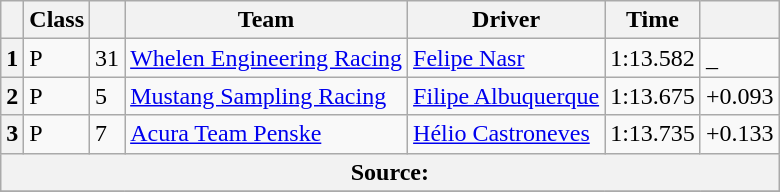<table class="wikitable">
<tr>
<th scope="col"></th>
<th scope="col">Class</th>
<th scope="col"></th>
<th scope="col">Team</th>
<th scope="col">Driver</th>
<th scope="col">Time</th>
<th scope="col"></th>
</tr>
<tr>
<th scope="row">1</th>
<td>P</td>
<td>31</td>
<td><a href='#'>Whelen Engineering Racing</a></td>
<td><a href='#'>Felipe Nasr</a></td>
<td>1:13.582</td>
<td>_</td>
</tr>
<tr>
<th scope="row">2</th>
<td>P</td>
<td>5</td>
<td><a href='#'>Mustang Sampling Racing</a></td>
<td><a href='#'>Filipe Albuquerque</a></td>
<td>1:13.675</td>
<td>+0.093</td>
</tr>
<tr>
<th scope="row">3</th>
<td>P</td>
<td>7</td>
<td><a href='#'>Acura Team Penske</a></td>
<td><a href='#'>Hélio Castroneves</a></td>
<td>1:13.735</td>
<td>+0.133</td>
</tr>
<tr>
<th colspan="7">Source:</th>
</tr>
<tr>
</tr>
</table>
